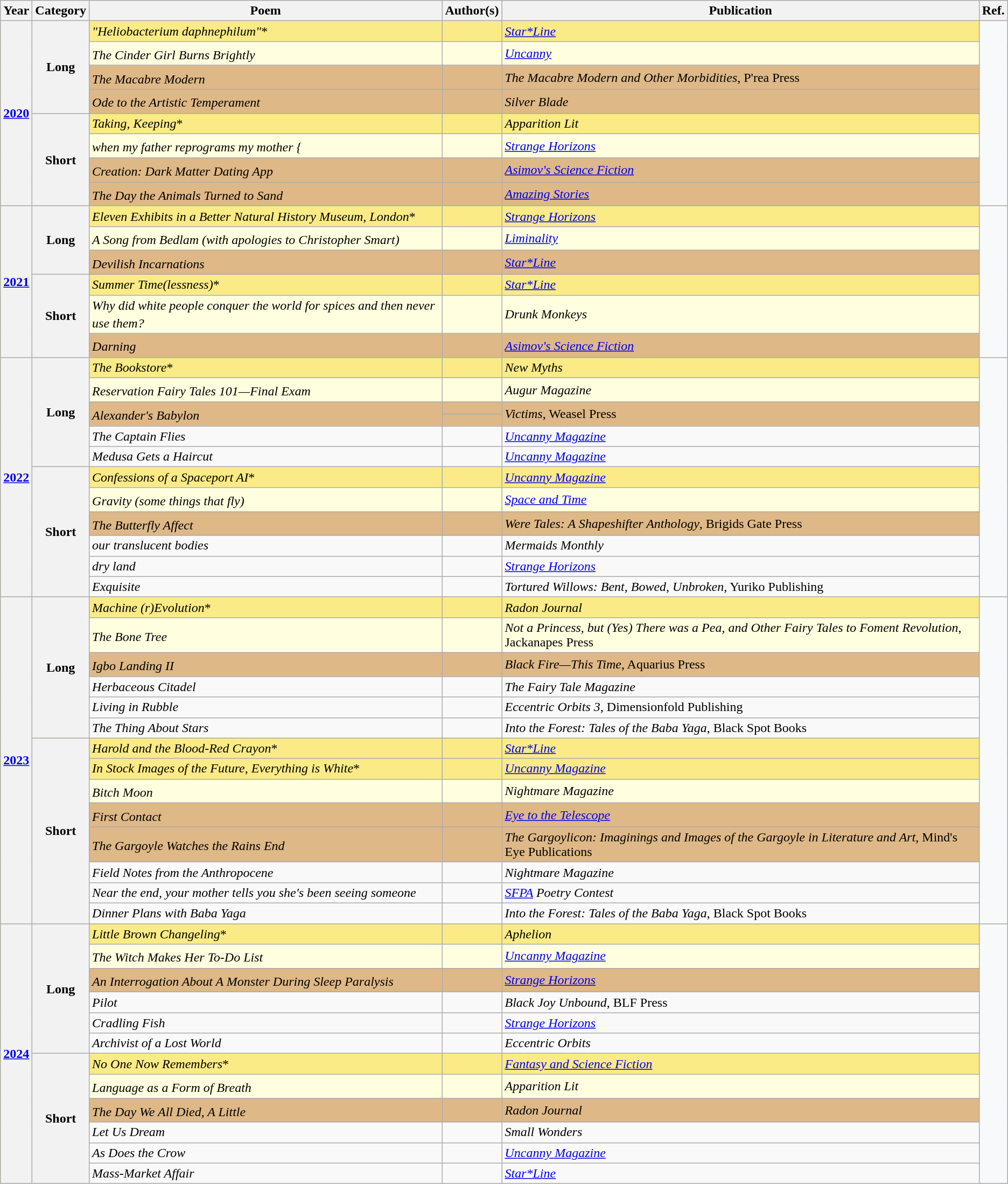<table class="sortable wikitable">
<tr>
<th>Year</th>
<th>Category</th>
<th>Poem</th>
<th>Author(s)</th>
<th>Publication</th>
<th class="unsortable">Ref.</th>
</tr>
<tr bgcolor=#FAEB86>
<th scope="rowgroup" align="center" rowspan="8"><a href='#'>2020</a></th>
<th scope="rowgroup" align="center" rowspan="4">Long</th>
<td><em>"Heliobacterium daphnephilum"</em>*</td>
<td></td>
<td><em><a href='#'>Star*Line</a></em></td>
<td rowspan="8" bgcolor=#F8F9FA></td>
</tr>
<tr bgcolor=lightyellow>
<td><em>The Cinder Girl Burns Brightly</em><sup></sup></td>
<td></td>
<td><em><a href='#'>Uncanny</a></em></td>
</tr>
<tr bgcolor=BurlyWood>
<td><em>The Macabre Modern</em><sup></sup></td>
<td></td>
<td><em>The Macabre Modern and Other Morbidities</em>, P'rea Press</td>
</tr>
<tr bgcolor=BurlyWood>
<td><em>Ode to the Artistic Temperament</em><sup></sup></td>
<td></td>
<td><em>Silver Blade</em></td>
</tr>
<tr bgcolor=#FAEB86>
<th scope="rowgroup" align="center" rowspan="4">Short</th>
<td><em>Taking, Keeping</em>*</td>
<td></td>
<td><em>Apparition Lit</em></td>
</tr>
<tr bgcolor=lightyellow>
<td><em>when my father reprograms my mother {</em><sup></sup></td>
<td></td>
<td><em><a href='#'>Strange Horizons</a></em></td>
</tr>
<tr bgcolor=BurlyWood>
<td><em>Creation: Dark Matter Dating App</em><sup></sup></td>
<td></td>
<td><em><a href='#'>Asimov's Science Fiction</a></em></td>
</tr>
<tr bgcolor=BurlyWood>
<td><em>The Day the Animals Turned to Sand</em><sup></sup></td>
<td></td>
<td><em><a href='#'>Amazing Stories</a></em></td>
</tr>
<tr bgcolor=#FAEB86>
<th scope="rowgroup" align="center" rowspan="6"><a href='#'>2021</a></th>
<th scope="rowgroup" align="center" rowspan="3">Long</th>
<td><em>Eleven Exhibits in a Better Natural History Museum, London</em>*</td>
<td></td>
<td><em><a href='#'>Strange Horizons</a></em></td>
<td rowspan="6" bgcolor=#F8F9FA></td>
</tr>
<tr bgcolor=lightyellow>
<td><em>A Song from Bedlam (with apologies to Christopher Smart)</em><sup></sup></td>
<td></td>
<td><em><a href='#'>Liminality</a></em></td>
</tr>
<tr bgcolor=BurlyWood>
<td><em>Devilish Incarnations</em><sup></sup></td>
<td></td>
<td><em><a href='#'>Star*Line</a></em></td>
</tr>
<tr bgcolor=#FAEB86>
<th scope="rowgroup" align="center" rowspan="3">Short</th>
<td><em>Summer Time(lessness)</em>*</td>
<td></td>
<td><em><a href='#'>Star*Line</a></em></td>
</tr>
<tr bgcolor=lightyellow>
<td><em>Why did white people conquer the world for spices and then never use them?</em><sup></sup></td>
<td></td>
<td><em>Drunk Monkeys</em></td>
</tr>
<tr bgcolor=BurlyWood>
<td><em>Darning</em><sup></sup></td>
<td></td>
<td><em><a href='#'>Asimov's Science Fiction</a></em></td>
</tr>
<tr bgcolor=#FAEB86>
<th scope="rowgroup" align="center" rowspan="12"><a href='#'>2022</a></th>
<th scope="rowgroup" align="center" rowspan="6">Long</th>
<td><em>The Bookstore</em>*</td>
<td></td>
<td><em>New Myths</em></td>
<td rowspan="12" bgcolor=#F8F9FA></td>
</tr>
<tr bgcolor=lightyellow>
<td><em>Reservation Fairy Tales 101—Final Exam</em><sup></sup></td>
<td></td>
<td><em>Augur Magazine</em></td>
</tr>
<tr bgcolor=BurlyWood>
<td rowspan="2"><em>Alexander's Babylon</em><sup></sup></td>
<td></td>
<td rowspan="2"><em>Victims</em>, Weasel Press</td>
</tr>
<tr bgcolor=BurlyWood>
<td></td>
</tr>
<tr>
<td><em>The Captain Flies</em></td>
<td></td>
<td><em><a href='#'>Uncanny Magazine</a></em></td>
</tr>
<tr>
<td><em>Medusa Gets a Haircut</em></td>
<td></td>
<td><em><a href='#'>Uncanny Magazine</a></em></td>
</tr>
<tr bgcolor=#FAEB86>
<th scope="rowgroup" align="center" rowspan="6">Short</th>
<td><em>Confessions of a Spaceport AI</em>*</td>
<td></td>
<td><em><a href='#'>Uncanny Magazine</a></em></td>
</tr>
<tr bgcolor=lightyellow>
<td><em>Gravity (some things that fly)</em><sup></sup></td>
<td></td>
<td><em><a href='#'>Space and Time</a></em></td>
</tr>
<tr bgcolor=BurlyWood>
<td><em>The Butterfly Affect</em><sup></sup></td>
<td></td>
<td><em>Were Tales: A Shapeshifter Anthology</em>, Brigids Gate Press</td>
</tr>
<tr>
<td><em>our translucent bodies</em></td>
<td></td>
<td><em>Mermaids Monthly</em></td>
</tr>
<tr>
<td><em>dry land</em></td>
<td></td>
<td><em><a href='#'>Strange Horizons</a></em></td>
</tr>
<tr>
<td><em>Exquisite</em></td>
<td></td>
<td><em>Tortured Willows: Bent, Bowed, Unbroken</em>, Yuriko Publishing</td>
</tr>
<tr bgcolor=#FAEB86>
<th scope="rowgroup" align="center" rowspan="14"><a href='#'>2023</a></th>
<th scope="rowgroup" align="center" rowspan="6">Long</th>
<td><em>Machine (r)Evolution</em>*</td>
<td></td>
<td><em>Radon Journal</em></td>
<td rowspan="14" bgcolor=#F8F9FA></td>
</tr>
<tr bgcolor=lightyellow>
<td><em>The Bone Tree</em><sup></sup></td>
<td></td>
<td><em>Not a Princess, but (Yes) There was a Pea, and Other Fairy Tales to Foment Revolution</em>, Jackanapes Press</td>
</tr>
<tr bgcolor=BurlyWood>
<td><em>Igbo Landing II</em><sup></sup></td>
<td></td>
<td><em>Black Fire—This Time</em>, Aquarius Press</td>
</tr>
<tr>
<td><em>Herbaceous Citadel</em></td>
<td></td>
<td><em>The Fairy Tale Magazine</em></td>
</tr>
<tr>
<td><em>Living in Rubble</em></td>
<td></td>
<td><em>Eccentric Orbits 3</em>, Dimensionfold Publishing</td>
</tr>
<tr>
<td><em>The Thing About Stars</em></td>
<td></td>
<td><em>Into the Forest: Tales of the Baba Yaga</em>, Black Spot Books</td>
</tr>
<tr bgcolor=#FAEB86>
<th scope="rowgroup" align="center" rowspan="8">Short</th>
<td><em>Harold and the Blood-Red Crayon</em>*</td>
<td></td>
<td><em><a href='#'>Star*Line</a></em></td>
</tr>
<tr bgcolor=#FAEB86>
<td><em>In Stock Images of the Future, Everything is White</em>*</td>
<td></td>
<td><em><a href='#'>Uncanny Magazine</a></em></td>
</tr>
<tr bgcolor=lightyellow>
<td><em>Bitch Moon</em><sup></sup></td>
<td></td>
<td><em>Nightmare Magazine</em></td>
</tr>
<tr bgcolor=BurlyWood>
<td><em>First Contact</em><sup></sup></td>
<td></td>
<td><em><a href='#'>Eye to the Telescope</a></em></td>
</tr>
<tr bgcolor=BurlyWood>
<td><em>The Gargoyle Watches the Rains End</em><sup></sup></td>
<td></td>
<td><em>The Gargoylicon: Imaginings and Images of the Gargoyle in Literature and Art</em>, Mind's Eye Publications</td>
</tr>
<tr>
<td><em>Field Notes from the Anthropocene</em></td>
<td></td>
<td><em>Nightmare Magazine</em></td>
</tr>
<tr>
<td><em>Near the end, your mother tells you she's been seeing someone</em></td>
<td></td>
<td><em><a href='#'>SFPA</a> Poetry Contest</em></td>
</tr>
<tr>
<td><em>Dinner Plans with Baba Yaga</em></td>
<td></td>
<td><em>Into the Forest: Tales of the Baba Yaga</em>, Black Spot Books</td>
</tr>
<tr bgcolor=#FAEB86>
<th scope="rowgroup" align="center" rowspan="12"><a href='#'>2024</a></th>
<th scope="rowgroup" align="center" rowspan="6">Long</th>
<td><em>Little Brown Changeling</em>*</td>
<td></td>
<td><em>Aphelion</em></td>
<td rowspan="12" bgcolor=#F8F9FA></td>
</tr>
<tr bgcolor=lightyellow>
<td><em>The Witch Makes Her To-Do List</em><sup></sup></td>
<td></td>
<td><em><a href='#'>Uncanny Magazine</a></em></td>
</tr>
<tr bgcolor=BurlyWood>
<td><em>An Interrogation About A Monster During Sleep Paralysis</em><sup></sup></td>
<td></td>
<td><em><a href='#'>Strange Horizons</a></em></td>
</tr>
<tr>
<td><em>Pilot</em></td>
<td></td>
<td><em>Black Joy Unbound</em>, BLF Press</td>
</tr>
<tr>
<td><em>Cradling Fish</em></td>
<td></td>
<td><em><a href='#'>Strange Horizons</a></em></td>
</tr>
<tr>
<td><em>Archivist of a Lost World</em></td>
<td></td>
<td><em>Eccentric Orbits</em></td>
</tr>
<tr bgcolor=#FAEB86>
<th scope="rowgroup" align="center" rowspan="6">Short</th>
<td><em>No One Now Remembers</em>*</td>
<td></td>
<td><em><a href='#'>Fantasy and Science Fiction</a></em></td>
</tr>
<tr bgcolor=lightyellow>
<td><em>Language as a Form of Breath</em><sup></sup></td>
<td></td>
<td><em>Apparition Lit</em></td>
</tr>
<tr bgcolor=BurlyWood>
<td><em>The Day We All Died, A Little</em><sup></sup></td>
<td></td>
<td><em>Radon Journal</em></td>
</tr>
<tr>
<td><em>Let Us Dream</em></td>
<td></td>
<td><em>Small Wonders</em></td>
</tr>
<tr>
<td><em>As Does the Crow</em></td>
<td></td>
<td><em><a href='#'>Uncanny Magazine</a></em></td>
</tr>
<tr>
<td><em>Mass-Market Affair</em></td>
<td></td>
<td><em><a href='#'>Star*Line</a></em></td>
</tr>
</table>
